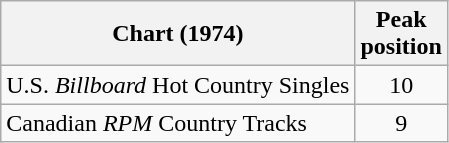<table class="wikitable sortable">
<tr>
<th align="left">Chart (1974)</th>
<th align="center">Peak<br>position</th>
</tr>
<tr>
<td align="left">U.S. <em>Billboard</em> Hot Country Singles</td>
<td align="center">10</td>
</tr>
<tr>
<td align="left">Canadian <em>RPM</em> Country Tracks</td>
<td align="center">9</td>
</tr>
</table>
